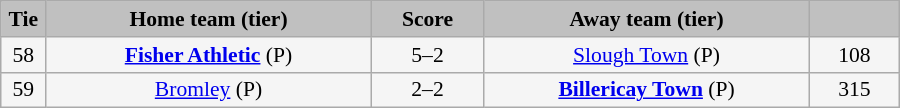<table class="wikitable" style="width: 600px; background:WhiteSmoke; text-align:center; font-size:90%">
<tr>
<td scope="col" style="width:  5.00%; background:silver;"><strong>Tie</strong></td>
<td scope="col" style="width: 36.25%; background:silver;"><strong>Home team (tier)</strong></td>
<td scope="col" style="width: 12.50%; background:silver;"><strong>Score</strong></td>
<td scope="col" style="width: 36.25%; background:silver;"><strong>Away team (tier)</strong></td>
<td scope="col" style="width: 10.00%; background:silver;"><strong></strong></td>
</tr>
<tr>
<td>58</td>
<td><strong><a href='#'>Fisher Athletic</a></strong> (P)</td>
<td>5–2</td>
<td><a href='#'>Slough Town</a> (P)</td>
<td>108</td>
</tr>
<tr>
<td>59</td>
<td><a href='#'>Bromley</a> (P)</td>
<td>2–2</td>
<td><strong><a href='#'>Billericay Town</a></strong> (P)</td>
<td>315</td>
</tr>
</table>
